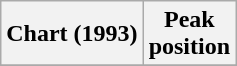<table class="wikitable plainrowheaders" style="text-align:center">
<tr>
<th scope="col">Chart (1993)</th>
<th scope="col">Peak<br>position</th>
</tr>
<tr>
</tr>
</table>
